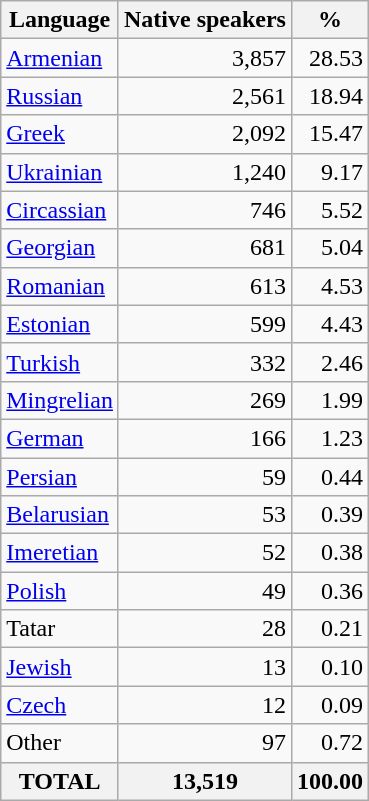<table class="wikitable sortable">
<tr>
<th>Language</th>
<th>Native speakers</th>
<th>%</th>
</tr>
<tr>
<td><a href='#'>Armenian</a></td>
<td align="right">3,857</td>
<td align="right">28.53</td>
</tr>
<tr>
<td><a href='#'>Russian</a></td>
<td align="right">2,561</td>
<td align="right">18.94</td>
</tr>
<tr>
<td><a href='#'>Greek</a></td>
<td align="right">2,092</td>
<td align="right">15.47</td>
</tr>
<tr>
<td><a href='#'>Ukrainian</a></td>
<td align="right">1,240</td>
<td align="right">9.17</td>
</tr>
<tr>
<td><a href='#'>Circassian</a></td>
<td align="right">746</td>
<td align="right">5.52</td>
</tr>
<tr>
<td><a href='#'>Georgian</a></td>
<td align="right">681</td>
<td align="right">5.04</td>
</tr>
<tr>
<td><a href='#'>Romanian</a></td>
<td align="right">613</td>
<td align="right">4.53</td>
</tr>
<tr>
<td><a href='#'>Estonian</a></td>
<td align="right">599</td>
<td align="right">4.43</td>
</tr>
<tr>
<td><a href='#'>Turkish</a></td>
<td align="right">332</td>
<td align="right">2.46</td>
</tr>
<tr>
<td><a href='#'>Mingrelian</a></td>
<td align="right">269</td>
<td align="right">1.99</td>
</tr>
<tr>
<td><a href='#'>German</a></td>
<td align="right">166</td>
<td align="right">1.23</td>
</tr>
<tr>
<td><a href='#'>Persian</a></td>
<td align="right">59</td>
<td align="right">0.44</td>
</tr>
<tr>
<td><a href='#'>Belarusian</a></td>
<td align="right">53</td>
<td align="right">0.39</td>
</tr>
<tr>
<td><a href='#'>Imeretian</a></td>
<td align="right">52</td>
<td align="right">0.38</td>
</tr>
<tr>
<td><a href='#'>Polish</a></td>
<td align="right">49</td>
<td align="right">0.36</td>
</tr>
<tr>
<td>Tatar</td>
<td align="right">28</td>
<td align="right">0.21</td>
</tr>
<tr>
<td><a href='#'>Jewish</a></td>
<td align="right">13</td>
<td align="right">0.10</td>
</tr>
<tr>
<td><a href='#'>Czech</a></td>
<td align="right">12</td>
<td align="right">0.09</td>
</tr>
<tr>
<td>Other</td>
<td align="right">97</td>
<td align="right">0.72</td>
</tr>
<tr>
<th>TOTAL</th>
<th>13,519</th>
<th>100.00</th>
</tr>
</table>
